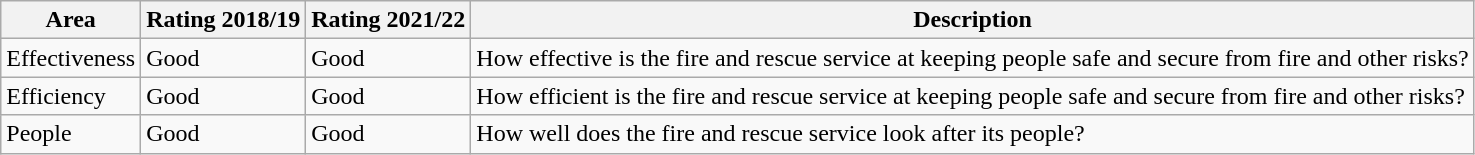<table class="wikitable">
<tr>
<th>Area</th>
<th>Rating 2018/19</th>
<th>Rating 2021/22</th>
<th>Description</th>
</tr>
<tr>
<td>Effectiveness</td>
<td>Good</td>
<td>Good</td>
<td>How effective is the fire and rescue service at keeping people safe and secure from fire and other risks?</td>
</tr>
<tr>
<td>Efficiency</td>
<td>Good</td>
<td>Good</td>
<td>How efficient is the fire and rescue service at keeping people safe and secure from fire and other risks?</td>
</tr>
<tr>
<td>People</td>
<td>Good</td>
<td>Good</td>
<td>How well does the fire and rescue service look after its people?</td>
</tr>
</table>
